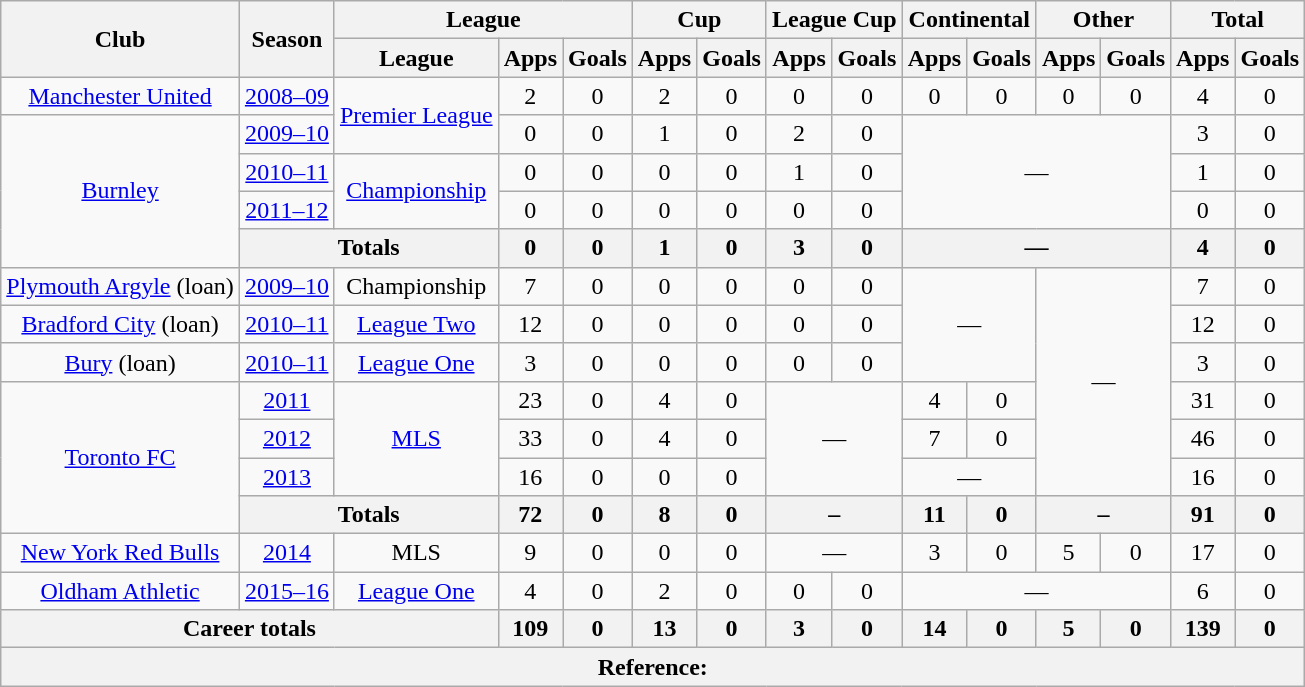<table class="wikitable" style="text-align:center">
<tr>
<th rowspan="2">Club</th>
<th rowspan="2">Season</th>
<th colspan="3">League</th>
<th colspan="2">Cup</th>
<th colspan="2">League Cup</th>
<th colspan="2">Continental</th>
<th colspan="2">Other</th>
<th colspan="2">Total</th>
</tr>
<tr>
<th>League</th>
<th>Apps</th>
<th>Goals</th>
<th>Apps</th>
<th>Goals</th>
<th>Apps</th>
<th>Goals</th>
<th>Apps</th>
<th>Goals</th>
<th>Apps</th>
<th>Goals</th>
<th>Apps</th>
<th>Goals</th>
</tr>
<tr>
<td><a href='#'>Manchester United</a></td>
<td><a href='#'>2008–09</a></td>
<td rowspan="2"><a href='#'>Premier League</a></td>
<td>2</td>
<td>0</td>
<td>2</td>
<td>0</td>
<td>0</td>
<td>0</td>
<td>0</td>
<td>0</td>
<td>0</td>
<td>0</td>
<td>4</td>
<td>0</td>
</tr>
<tr>
<td rowspan="4"><a href='#'>Burnley</a></td>
<td><a href='#'>2009–10</a></td>
<td>0</td>
<td>0</td>
<td>1</td>
<td>0</td>
<td>2</td>
<td>0</td>
<td rowspan="3" colspan="4">—</td>
<td>3</td>
<td>0</td>
</tr>
<tr>
<td><a href='#'>2010–11</a></td>
<td rowspan="2"><a href='#'>Championship</a></td>
<td>0</td>
<td>0</td>
<td>0</td>
<td>0</td>
<td>1</td>
<td>0</td>
<td>1</td>
<td>0</td>
</tr>
<tr>
<td><a href='#'>2011–12</a></td>
<td>0</td>
<td>0</td>
<td>0</td>
<td>0</td>
<td>0</td>
<td>0</td>
<td>0</td>
<td>0</td>
</tr>
<tr>
<th colspan="2">Totals</th>
<th>0</th>
<th>0</th>
<th>1</th>
<th>0</th>
<th>3</th>
<th>0</th>
<th colspan="4">—</th>
<th>4</th>
<th>0</th>
</tr>
<tr>
<td><a href='#'>Plymouth Argyle</a> (loan)</td>
<td><a href='#'>2009–10</a></td>
<td>Championship</td>
<td>7</td>
<td>0</td>
<td>0</td>
<td>0</td>
<td>0</td>
<td>0</td>
<td rowspan="3" colspan="2">—</td>
<td rowspan="6" colspan="2">—</td>
<td>7</td>
<td>0</td>
</tr>
<tr>
<td><a href='#'>Bradford City</a> (loan)</td>
<td><a href='#'>2010–11</a></td>
<td><a href='#'>League Two</a></td>
<td>12</td>
<td>0</td>
<td>0</td>
<td>0</td>
<td>0</td>
<td>0</td>
<td>12</td>
<td>0</td>
</tr>
<tr>
<td><a href='#'>Bury</a> (loan)</td>
<td><a href='#'>2010–11</a></td>
<td><a href='#'>League One</a></td>
<td>3</td>
<td>0</td>
<td>0</td>
<td>0</td>
<td>0</td>
<td>0</td>
<td>3</td>
<td>0</td>
</tr>
<tr>
<td rowspan="4"><a href='#'>Toronto FC</a></td>
<td><a href='#'>2011</a></td>
<td rowspan="3"><a href='#'>MLS</a></td>
<td>23</td>
<td>0</td>
<td>4</td>
<td>0</td>
<td rowspan="3" colspan="2">—</td>
<td>4</td>
<td>0</td>
<td>31</td>
<td>0</td>
</tr>
<tr>
<td><a href='#'>2012</a></td>
<td>33</td>
<td>0</td>
<td>4</td>
<td>0</td>
<td>7</td>
<td>0</td>
<td>46</td>
<td>0</td>
</tr>
<tr>
<td><a href='#'>2013</a></td>
<td>16</td>
<td>0</td>
<td>0</td>
<td>0</td>
<td colspan="2">—</td>
<td>16</td>
<td>0</td>
</tr>
<tr>
<th colspan="2">Totals</th>
<th>72</th>
<th>0</th>
<th>8</th>
<th>0</th>
<th colspan="2">–</th>
<th>11</th>
<th>0</th>
<th colspan="2">–</th>
<th>91</th>
<th>0</th>
</tr>
<tr>
<td><a href='#'>New York Red Bulls</a></td>
<td><a href='#'>2014</a></td>
<td>MLS</td>
<td>9</td>
<td>0</td>
<td>0</td>
<td>0</td>
<td colspan="2">—</td>
<td>3</td>
<td>0</td>
<td>5</td>
<td>0</td>
<td>17</td>
<td>0</td>
</tr>
<tr>
<td><a href='#'>Oldham Athletic</a></td>
<td><a href='#'>2015–16</a></td>
<td><a href='#'>League One</a></td>
<td>4</td>
<td>0</td>
<td>2</td>
<td>0</td>
<td>0</td>
<td>0</td>
<td rowspan="1" colspan="4">—</td>
<td>6</td>
<td>0</td>
</tr>
<tr>
<th colspan="3">Career totals</th>
<th>109</th>
<th>0</th>
<th>13</th>
<th>0</th>
<th>3</th>
<th>0</th>
<th>14</th>
<th>0</th>
<th>5</th>
<th>0</th>
<th>139</th>
<th>0</th>
</tr>
<tr>
<th colspan="15">Reference:</th>
</tr>
</table>
